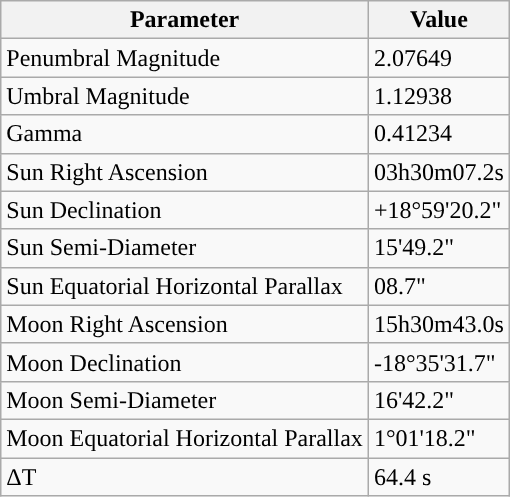<table class="wikitable">
<tr>
<th>Parameter</th>
<th>Value</th>
</tr>
<tr>
<td>Penumbral Magnitude</td>
<td>2.07649</td>
</tr>
<tr>
<td>Umbral Magnitude</td>
<td>1.12938</td>
</tr>
<tr>
<td>Gamma</td>
<td>0.41234</td>
</tr>
<tr>
<td>Sun Right Ascension</td>
<td>03h30m07.2s</td>
</tr>
<tr>
<td>Sun Declination</td>
<td>+18°59'20.2"</td>
</tr>
<tr>
<td>Sun Semi-Diameter</td>
<td>15'49.2"</td>
</tr>
<tr>
<td>Sun Equatorial Horizontal Parallax</td>
<td>08.7"</td>
</tr>
<tr>
<td>Moon Right Ascension</td>
<td>15h30m43.0s</td>
</tr>
<tr>
<td>Moon Declination</td>
<td>-18°35'31.7"</td>
</tr>
<tr>
<td>Moon Semi-Diameter</td>
<td>16'42.2"</td>
</tr>
<tr>
<td>Moon Equatorial Horizontal Parallax</td>
<td>1°01'18.2"</td>
</tr>
<tr>
<td>ΔT</td>
<td>64.4 s</td>
</tr>
</table>
